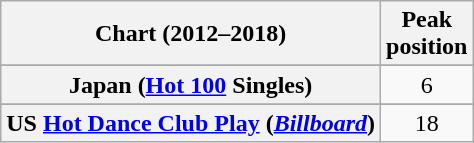<table class="wikitable sortable plainrowheaders" style="text-align:center">
<tr>
<th scope="col">Chart (2012–2018)</th>
<th scope="col">Peak<br>position</th>
</tr>
<tr>
</tr>
<tr>
<th scope="row">Japan (<a href='#'>Hot 100</a> Singles)</th>
<td>6</td>
</tr>
<tr>
</tr>
<tr>
<th scope="row">US <a href='#'>Hot Dance Club Play</a> (<em><a href='#'>Billboard</a></em>)</th>
<td>18</td>
</tr>
</table>
